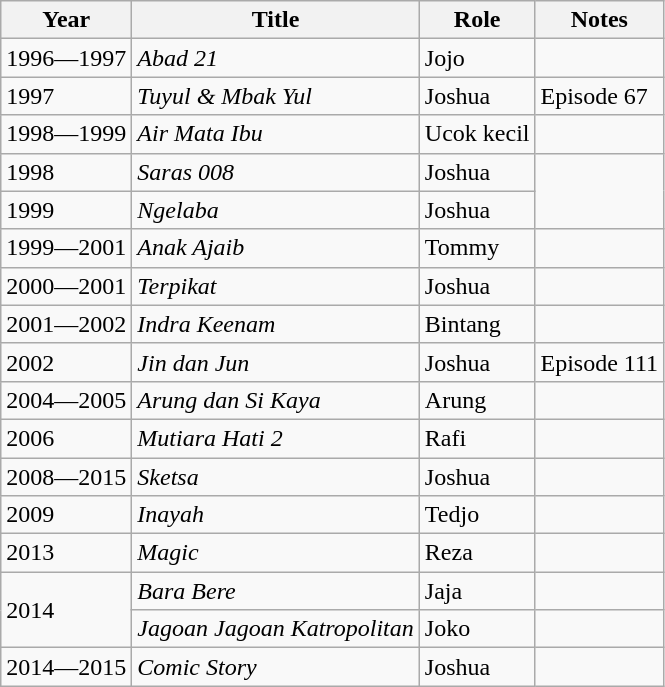<table class="wikitable unsortable">
<tr>
<th>Year</th>
<th>Title</th>
<th>Role</th>
<th>Notes</th>
</tr>
<tr>
<td>1996—1997</td>
<td><em>Abad 21</em></td>
<td>Jojo</td>
<td></td>
</tr>
<tr>
<td>1997</td>
<td><em>Tuyul & Mbak Yul</em></td>
<td>Joshua</td>
<td>Episode 67</td>
</tr>
<tr>
<td>1998—1999</td>
<td><em>Air Mata Ibu</em></td>
<td>Ucok kecil</td>
<td></td>
</tr>
<tr>
<td>1998</td>
<td><em>Saras 008</em></td>
<td>Joshua</td>
</tr>
<tr>
<td>1999</td>
<td><em>Ngelaba</em></td>
<td>Joshua</td>
</tr>
<tr>
<td>1999—2001</td>
<td><em>Anak Ajaib</em></td>
<td>Tommy</td>
<td></td>
</tr>
<tr>
<td>2000—2001</td>
<td><em>Terpikat</em></td>
<td>Joshua</td>
<td></td>
</tr>
<tr>
<td>2001—2002</td>
<td><em>Indra Keenam</em></td>
<td>Bintang</td>
<td></td>
</tr>
<tr>
<td>2002</td>
<td><em>Jin dan Jun</em></td>
<td>Joshua</td>
<td>Episode 111</td>
</tr>
<tr>
<td>2004—2005</td>
<td><em>Arung dan Si Kaya</em></td>
<td>Arung</td>
<td></td>
</tr>
<tr>
<td>2006</td>
<td><em>Mutiara Hati 2</em></td>
<td>Rafi</td>
<td></td>
</tr>
<tr>
<td>2008—2015</td>
<td><em>Sketsa</em></td>
<td>Joshua</td>
<td></td>
</tr>
<tr>
<td>2009</td>
<td><em>Inayah</em></td>
<td>Tedjo</td>
<td></td>
</tr>
<tr>
<td>2013</td>
<td><em>Magic</em></td>
<td>Reza</td>
<td></td>
</tr>
<tr>
<td rowspan="2">2014</td>
<td><em>Bara Bere</em></td>
<td>Jaja</td>
<td></td>
</tr>
<tr>
<td><em>Jagoan Jagoan Katropolitan</em></td>
<td>Joko</td>
<td></td>
</tr>
<tr>
<td>2014—2015</td>
<td><em>Comic Story</em></td>
<td>Joshua</td>
<td></td>
</tr>
</table>
